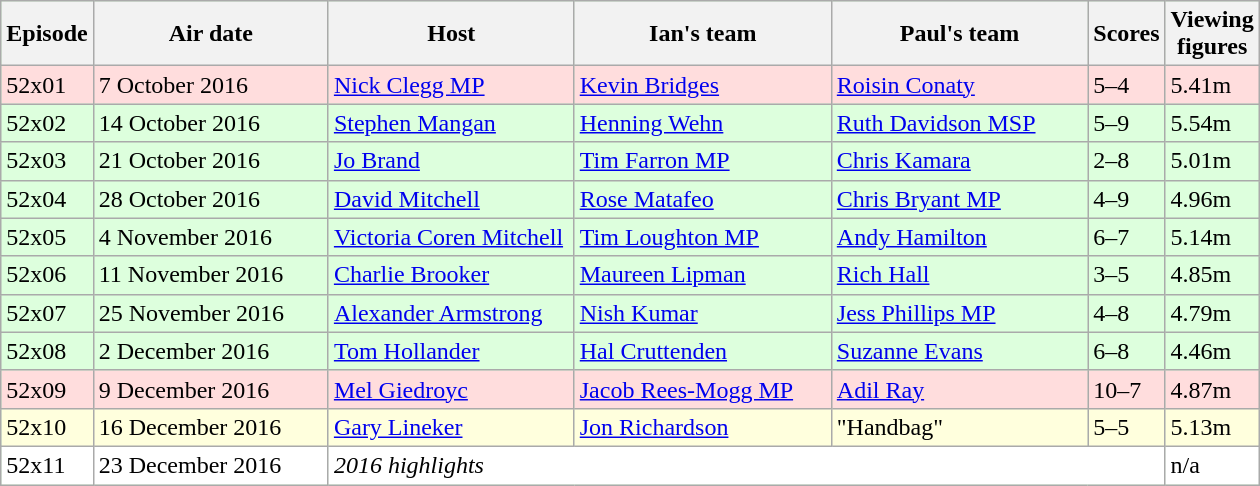<table class="wikitable"  style="width:840px; background:#dfd;">
<tr>
<th style="width:5%;">Episode</th>
<th style="width:21%;">Air date</th>
<th style="width:22%;">Host</th>
<th style="width:23%;">Ian's team</th>
<th style="width:23%;">Paul's team</th>
<th style="width:5%;">Scores</th>
<th style="width:120%;">Viewing figures</th>
</tr>
<tr style="background:#fdd;">
<td>52x01</td>
<td>7 October 2016</td>
<td><a href='#'>Nick Clegg MP</a></td>
<td><a href='#'>Kevin Bridges</a></td>
<td><a href='#'>Roisin Conaty</a></td>
<td>5–4</td>
<td>5.41m</td>
</tr>
<tr>
<td>52x02</td>
<td>14 October 2016</td>
<td><a href='#'>Stephen Mangan</a></td>
<td><a href='#'>Henning Wehn</a></td>
<td><a href='#'>Ruth Davidson MSP</a></td>
<td>5–9</td>
<td>5.54m</td>
</tr>
<tr>
<td>52x03</td>
<td>21 October 2016</td>
<td><a href='#'>Jo Brand</a></td>
<td><a href='#'>Tim Farron MP</a></td>
<td><a href='#'>Chris Kamara</a></td>
<td>2–8</td>
<td>5.01m</td>
</tr>
<tr>
<td>52x04</td>
<td>28 October 2016</td>
<td><a href='#'>David Mitchell</a></td>
<td><a href='#'>Rose Matafeo</a></td>
<td><a href='#'>Chris Bryant MP</a></td>
<td>4–9</td>
<td>4.96m</td>
</tr>
<tr>
<td>52x05</td>
<td>4 November 2016</td>
<td><a href='#'>Victoria Coren Mitchell</a></td>
<td><a href='#'>Tim Loughton MP</a></td>
<td><a href='#'>Andy Hamilton</a></td>
<td>6–7</td>
<td>5.14m</td>
</tr>
<tr>
<td>52x06</td>
<td>11 November 2016</td>
<td><a href='#'>Charlie Brooker</a></td>
<td><a href='#'>Maureen Lipman</a></td>
<td><a href='#'>Rich Hall</a></td>
<td>3–5</td>
<td>4.85m</td>
</tr>
<tr>
<td>52x07</td>
<td>25 November 2016</td>
<td><a href='#'>Alexander Armstrong</a></td>
<td><a href='#'>Nish Kumar</a></td>
<td><a href='#'>Jess Phillips MP</a></td>
<td>4–8</td>
<td>4.79m</td>
</tr>
<tr>
<td>52x08</td>
<td>2 December 2016</td>
<td><a href='#'>Tom Hollander</a></td>
<td><a href='#'>Hal Cruttenden</a></td>
<td><a href='#'>Suzanne Evans</a></td>
<td>6–8</td>
<td>4.46m</td>
</tr>
<tr style="background:#fdd;">
<td>52x09</td>
<td>9 December 2016</td>
<td><a href='#'>Mel Giedroyc</a></td>
<td><a href='#'>Jacob Rees-Mogg MP</a></td>
<td><a href='#'>Adil Ray</a></td>
<td>10–7</td>
<td>4.87m</td>
</tr>
<tr style="background:#ffd;">
<td>52x10</td>
<td>16 December 2016</td>
<td><a href='#'>Gary Lineker</a></td>
<td><a href='#'>Jon Richardson</a></td>
<td>"Handbag"</td>
<td>5–5</td>
<td>5.13m</td>
</tr>
<tr style="background:#fff;">
<td>52x11</td>
<td>23 December 2016</td>
<td colspan="4"><em>2016 highlights</em></td>
<td>n/a</td>
</tr>
</table>
